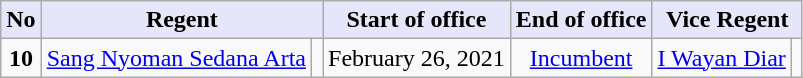<table class="wikitable sortable" style="text-align:center;">
<tr>
<th style="background: lavender;">No</th>
<th style="background: lavender;" colspan=2>Regent</th>
<th style="background: lavender;">Start of office</th>
<th style="background: lavender;">End of office</th>
<th style="background: lavender;" colspan=2>Vice Regent</th>
</tr>
<tr>
<td><strong>10</strong></td>
<td> <a href='#'>Sang Nyoman Sedana Arta</a></td>
<td bgcolor=></td>
<td>February 26, 2021</td>
<td><a href='#'>Incumbent</a></td>
<td> <a href='#'>I Wayan Diar</a></td>
<td bgcolor=></td>
</tr>
</table>
